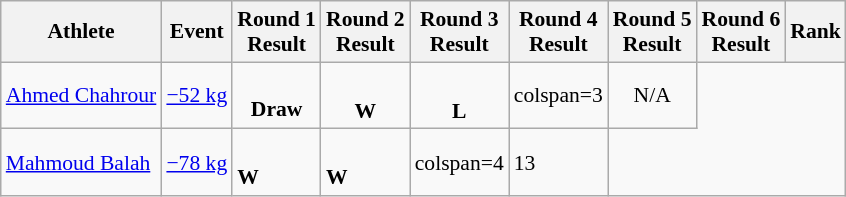<table class="wikitable" style="font-size:90%">
<tr>
<th>Athlete</th>
<th>Event</th>
<th>Round 1<br>Result</th>
<th>Round 2<br>Result</th>
<th>Round 3<br>Result</th>
<th>Round 4<br>Result</th>
<th>Round 5<br>Result</th>
<th>Round 6<br>Result</th>
<th>Rank</th>
</tr>
<tr align=center>
<td align=left><a href='#'>Ahmed Chahrour</a></td>
<td align=left><a href='#'>−52 kg</a></td>
<td><br><strong>Draw</strong></td>
<td><br><strong>W</strong> <sup> </sup></td>
<td><br><strong>L</strong> <sup></sup></td>
<td>colspan=3 </td>
<td>N/A</td>
</tr>
<tr>
<td align=left><a href='#'>Mahmoud Balah</a></td>
<td align=left><a href='#'>−78 kg</a></td>
<td><br><strong>W</strong> <sup> </sup></td>
<td><br><strong>W</strong> <sup> </sup></td>
<td>colspan=4 </td>
<td>13</td>
</tr>
</table>
